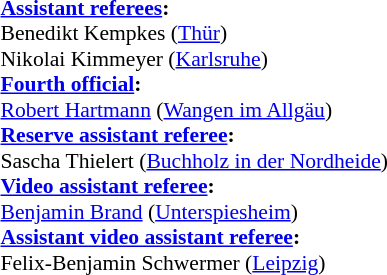<table style="width:100%; font-size:90%;">
<tr>
<td style="width:40%; vertical-align:top;"><br><strong><a href='#'>Assistant referees</a>:</strong>
<br>Benedikt Kempkes (<a href='#'>Thür</a>)
<br>Nikolai Kimmeyer (<a href='#'>Karlsruhe</a>)
<br><strong><a href='#'>Fourth official</a>:</strong>
<br><a href='#'>Robert Hartmann</a> (<a href='#'>Wangen im Allgäu</a>)
<br><strong><a href='#'>Reserve assistant referee</a>:</strong>
<br>Sascha Thielert (<a href='#'>Buchholz in der Nordheide</a>)
<br><strong><a href='#'>Video assistant referee</a>:</strong>
<br><a href='#'>Benjamin Brand</a> (<a href='#'>Unterspiesheim</a>)
<br><strong><a href='#'>Assistant video assistant referee</a>:</strong>
<br>Felix-Benjamin Schwermer (<a href='#'>Leipzig</a>)</td>
<td style="width:60%; vertical-align:top;"><br></td>
</tr>
</table>
